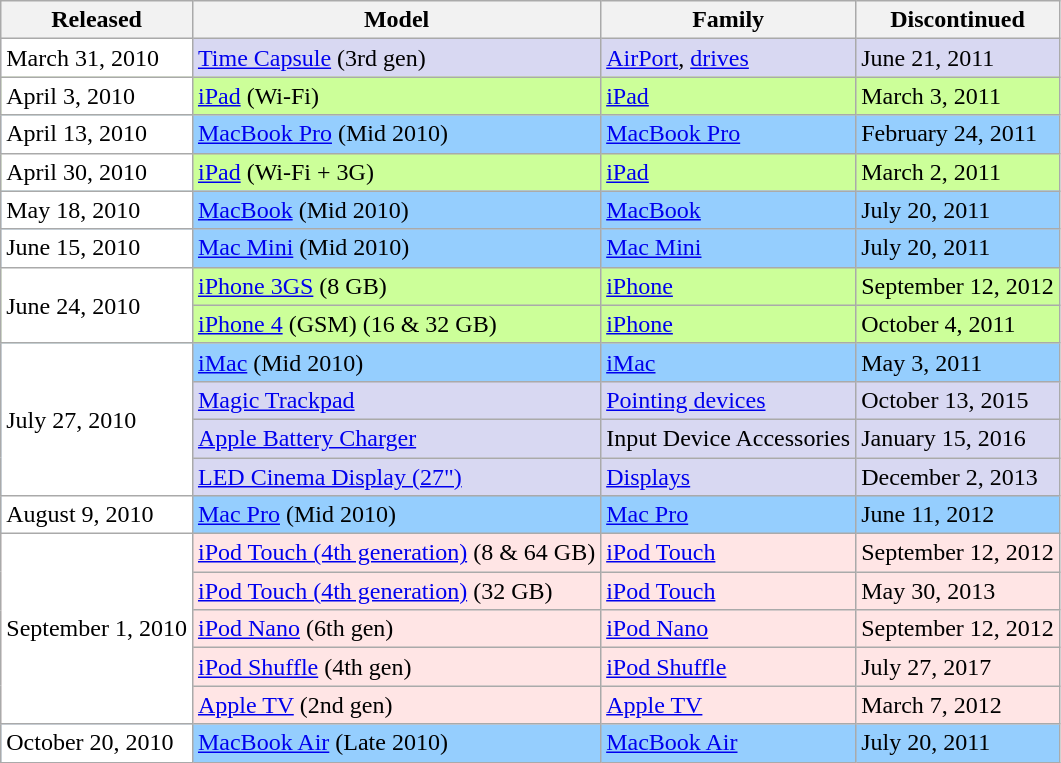<table class="wikitable sortable">
<tr>
<th>Released</th>
<th>Model</th>
<th>Family</th>
<th>Discontinued</th>
</tr>
<tr bgcolor=#D8D8F2>
<td bgcolor=#FFF>March 31, 2010</td>
<td><a href='#'>Time Capsule</a> (3rd gen)</td>
<td><a href='#'>AirPort</a>, <a href='#'>drives</a></td>
<td>June 21, 2011</td>
</tr>
<tr bgcolor=#CCFF99>
<td bgcolor=#FFF>April 3, 2010</td>
<td><a href='#'>iPad</a> (Wi-Fi)</td>
<td><a href='#'>iPad</a></td>
<td>March 3, 2011</td>
</tr>
<tr bgcolor=#95CEFE>
<td bgcolor=#FFF>April 13, 2010</td>
<td><a href='#'>MacBook Pro</a> (Mid 2010)</td>
<td><a href='#'>MacBook Pro</a></td>
<td>February 24, 2011</td>
</tr>
<tr bgcolor=#CCFF99>
<td bgcolor=#FFF>April 30, 2010</td>
<td><a href='#'>iPad</a> (Wi-Fi + 3G)</td>
<td><a href='#'>iPad</a></td>
<td>March 2, 2011</td>
</tr>
<tr bgcolor=#95CEFE>
<td bgcolor=#FFF>May 18, 2010</td>
<td><a href='#'>MacBook</a> (Mid 2010)</td>
<td><a href='#'>MacBook</a></td>
<td>July 20, 2011</td>
</tr>
<tr bgcolor=#95CEFE>
<td bgcolor=#FFF>June 15, 2010</td>
<td><a href='#'>Mac Mini</a> (Mid 2010)</td>
<td><a href='#'>Mac Mini</a></td>
<td>July 20, 2011</td>
</tr>
<tr bgcolor=#CCFF99>
<td rowspan=2 bgcolor=#FFF>June 24, 2010</td>
<td><a href='#'>iPhone 3GS</a> (8 GB)</td>
<td><a href='#'>iPhone</a></td>
<td>September 12, 2012</td>
</tr>
<tr bgcolor=#CCFF99>
<td><a href='#'>iPhone 4</a> (GSM) (16 & 32 GB)</td>
<td><a href='#'>iPhone</a></td>
<td>October 4, 2011</td>
</tr>
<tr bgcolor=#95CEFE>
<td bgcolor=#FFF rowspan=4>July 27, 2010</td>
<td><a href='#'>iMac</a> (Mid 2010)</td>
<td><a href='#'>iMac</a></td>
<td>May 3, 2011</td>
</tr>
<tr bgcolor=#D8D8F2>
<td><a href='#'>Magic Trackpad</a></td>
<td><a href='#'>Pointing devices</a></td>
<td>October 13, 2015</td>
</tr>
<tr bgcolor=#D8D8F2>
<td><a href='#'>Apple Battery Charger</a></td>
<td>Input Device Accessories</td>
<td>January 15, 2016</td>
</tr>
<tr bgcolor=#D8D8F2>
<td><a href='#'>LED Cinema Display (27")</a></td>
<td><a href='#'>Displays</a></td>
<td>December 2, 2013</td>
</tr>
<tr bgcolor=#95CEFE>
<td bgcolor=#FFF>August 9, 2010</td>
<td><a href='#'>Mac Pro</a> (Mid 2010)</td>
<td><a href='#'>Mac Pro</a></td>
<td>June 11, 2012</td>
</tr>
<tr bgcolor=#FFE5E5>
<td rowspan=5 bgcolor=#FFF>September 1, 2010</td>
<td><a href='#'>iPod Touch (4th generation)</a> (8 & 64 GB)</td>
<td><a href='#'>iPod Touch</a></td>
<td>September 12, 2012</td>
</tr>
<tr bgcolor=#FFE5E5>
<td><a href='#'>iPod Touch (4th generation)</a> (32 GB)</td>
<td><a href='#'>iPod Touch</a></td>
<td>May 30, 2013</td>
</tr>
<tr bgcolor=#FFE5E5>
<td><a href='#'>iPod Nano</a> (6th gen)</td>
<td><a href='#'>iPod Nano</a></td>
<td>September 12, 2012</td>
</tr>
<tr bgcolor=#FFE5E5>
<td><a href='#'>iPod Shuffle</a> (4th gen)</td>
<td><a href='#'>iPod Shuffle</a></td>
<td>July 27, 2017</td>
</tr>
<tr bgcolor=#FFE5E5>
<td><a href='#'>Apple TV</a> (2nd gen)</td>
<td><a href='#'>Apple TV</a></td>
<td>March 7, 2012</td>
</tr>
<tr bgcolor=#95CEFE>
<td bgcolor=#FFF>October 20, 2010</td>
<td><a href='#'>MacBook Air</a> (Late 2010)</td>
<td><a href='#'>MacBook Air</a></td>
<td>July 20, 2011</td>
</tr>
</table>
